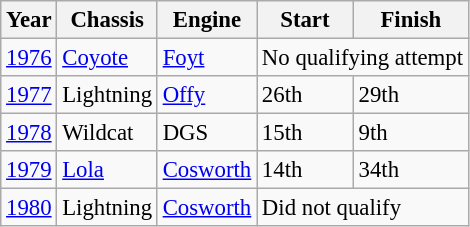<table class="wikitable" style="font-size: 95%;">
<tr>
<th>Year</th>
<th>Chassis</th>
<th>Engine</th>
<th>Start</th>
<th>Finish</th>
</tr>
<tr>
<td><a href='#'>1976</a></td>
<td><a href='#'>Coyote</a></td>
<td><a href='#'>Foyt</a></td>
<td colspan=2>No qualifying attempt</td>
</tr>
<tr>
<td><a href='#'>1977</a></td>
<td>Lightning</td>
<td><a href='#'>Offy</a></td>
<td>26th</td>
<td>29th</td>
</tr>
<tr>
<td><a href='#'>1978</a></td>
<td>Wildcat</td>
<td>DGS</td>
<td>15th</td>
<td>9th</td>
</tr>
<tr>
<td><a href='#'>1979</a></td>
<td><a href='#'>Lola</a></td>
<td><a href='#'>Cosworth</a></td>
<td>14th</td>
<td>34th</td>
</tr>
<tr>
<td><a href='#'>1980</a></td>
<td>Lightning</td>
<td><a href='#'>Cosworth</a></td>
<td colspan=2>Did not qualify</td>
</tr>
</table>
